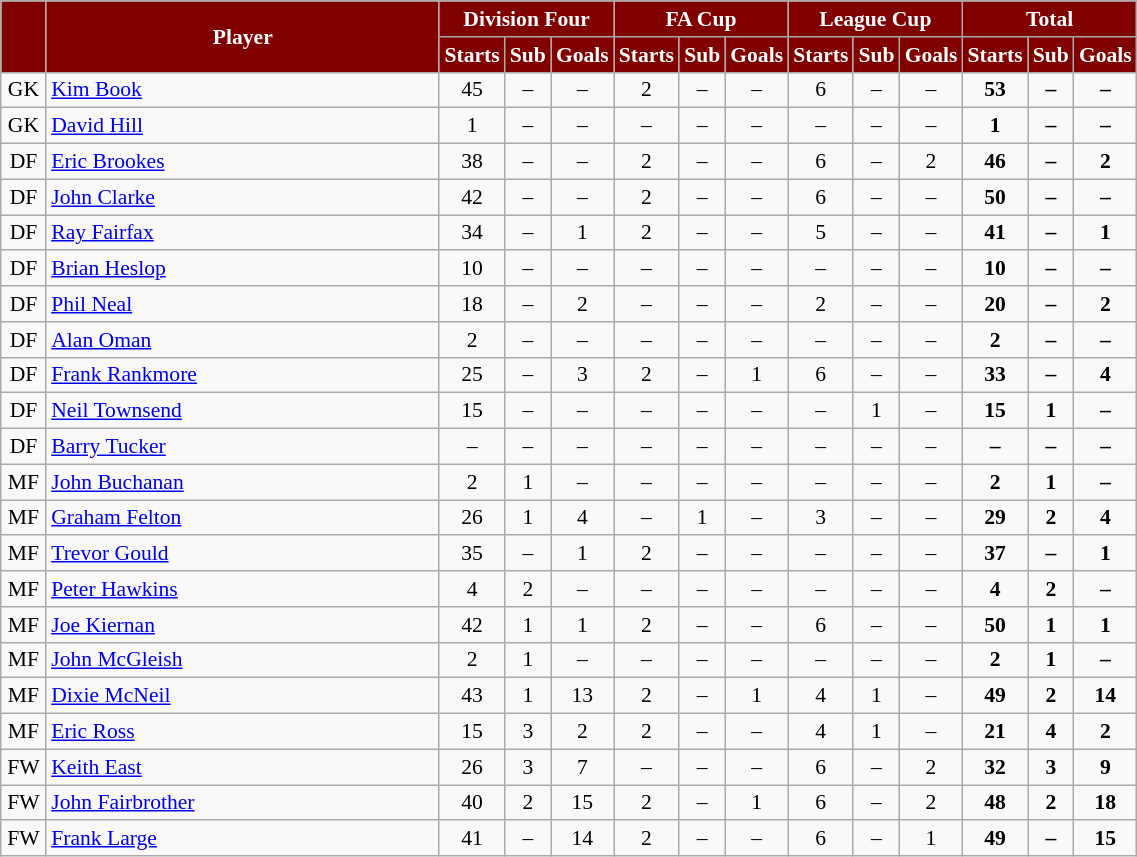<table class="wikitable"  style="text-align:center; font-size:90%; width:60%;">
<tr>
<th rowspan="2" style="background:maroon; color:white;  width: 4%"></th>
<th rowspan="2" style="background:maroon; color:white; ">Player</th>
<th colspan="3" style="background:maroon; color:white; ">Division Four</th>
<th colspan="3" style="background:maroon; color:white; ">FA Cup</th>
<th colspan="3" style="background:maroon; color:white; ">League Cup</th>
<th colspan="3" style="background:maroon; color:white; ">Total</th>
</tr>
<tr>
<th style="background:maroon; color:white;  width: 4%;">Starts</th>
<th style="background:maroon; color:white;  width: 4%;">Sub</th>
<th style="background:maroon; color:white;  width: 4%;">Goals</th>
<th style="background:maroon; color:white;  width: 4%;">Starts</th>
<th style="background:maroon; color:white;  width: 4%;">Sub</th>
<th style="background:maroon; color:white;  width: 4%;">Goals</th>
<th style="background:maroon; color:white;  width: 4%;">Starts</th>
<th style="background:maroon; color:white;  width: 4%;">Sub</th>
<th style="background:maroon; color:white;  width: 4%;">Goals</th>
<th style="background:maroon; color:white;  width: 4%;">Starts</th>
<th style="background:maroon; color:white;  width: 4%;">Sub</th>
<th style="background:maroon; color:white;  width: 4%;">Goals</th>
</tr>
<tr>
<td>GK</td>
<td style="text-align:left;"><a href='#'>Kim Book</a></td>
<td>45</td>
<td>–</td>
<td>–</td>
<td>2</td>
<td>–</td>
<td>–</td>
<td>6</td>
<td>–</td>
<td>–</td>
<td><strong>53</strong></td>
<td><strong>–</strong></td>
<td><strong>–</strong></td>
</tr>
<tr>
<td>GK</td>
<td style="text-align:left;"><a href='#'>David Hill</a></td>
<td>1</td>
<td>–</td>
<td>–</td>
<td>–</td>
<td>–</td>
<td>–</td>
<td>–</td>
<td>–</td>
<td>–</td>
<td><strong>1</strong></td>
<td><strong>–</strong></td>
<td><strong>–</strong></td>
</tr>
<tr>
<td>DF</td>
<td style="text-align:left;"><a href='#'>Eric Brookes</a></td>
<td>38</td>
<td>–</td>
<td>–</td>
<td>2</td>
<td>–</td>
<td>–</td>
<td>6</td>
<td>–</td>
<td>2</td>
<td><strong>46</strong></td>
<td><strong>–</strong></td>
<td><strong>2</strong></td>
</tr>
<tr>
<td>DF</td>
<td style="text-align:left;"><a href='#'>John Clarke</a></td>
<td>42</td>
<td>–</td>
<td>–</td>
<td>2</td>
<td>–</td>
<td>–</td>
<td>6</td>
<td>–</td>
<td>–</td>
<td><strong>50</strong></td>
<td><strong>–</strong></td>
<td><strong>–</strong></td>
</tr>
<tr>
<td>DF</td>
<td style="text-align:left;"><a href='#'>Ray Fairfax</a></td>
<td>34</td>
<td>–</td>
<td>1</td>
<td>2</td>
<td>–</td>
<td>–</td>
<td>5</td>
<td>–</td>
<td>–</td>
<td><strong>41</strong></td>
<td><strong>–</strong></td>
<td><strong>1</strong></td>
</tr>
<tr>
<td>DF</td>
<td style="text-align:left;"><a href='#'>Brian Heslop</a></td>
<td>10</td>
<td>–</td>
<td>–</td>
<td>–</td>
<td>–</td>
<td>–</td>
<td>–</td>
<td>–</td>
<td>–</td>
<td><strong>10</strong></td>
<td><strong>–</strong></td>
<td><strong>–</strong></td>
</tr>
<tr>
<td>DF</td>
<td style="text-align:left;"><a href='#'>Phil Neal</a></td>
<td>18</td>
<td>–</td>
<td>2</td>
<td>–</td>
<td>–</td>
<td>–</td>
<td>2</td>
<td>–</td>
<td>–</td>
<td><strong>20</strong></td>
<td><strong>–</strong></td>
<td><strong>2</strong></td>
</tr>
<tr>
<td>DF</td>
<td style="text-align:left;"><a href='#'>Alan Oman</a></td>
<td>2</td>
<td>–</td>
<td>–</td>
<td>–</td>
<td>–</td>
<td>–</td>
<td>–</td>
<td>–</td>
<td>–</td>
<td><strong>2</strong></td>
<td><strong>–</strong></td>
<td><strong>–</strong></td>
</tr>
<tr>
<td>DF</td>
<td style="text-align:left;"><a href='#'>Frank Rankmore</a></td>
<td>25</td>
<td>–</td>
<td>3</td>
<td>2</td>
<td>–</td>
<td>1</td>
<td>6</td>
<td>–</td>
<td>–</td>
<td><strong>33</strong></td>
<td><strong>–</strong></td>
<td><strong>4</strong></td>
</tr>
<tr>
<td>DF</td>
<td style="text-align:left;"><a href='#'>Neil Townsend</a></td>
<td>15</td>
<td>–</td>
<td>–</td>
<td>–</td>
<td>–</td>
<td>–</td>
<td>–</td>
<td>1</td>
<td>–</td>
<td><strong>15</strong></td>
<td><strong>1</strong></td>
<td><strong>–</strong></td>
</tr>
<tr>
<td>DF</td>
<td style="text-align:left;"><a href='#'>Barry Tucker</a></td>
<td>–</td>
<td>–</td>
<td>–</td>
<td>–</td>
<td>–</td>
<td>–</td>
<td>–</td>
<td>–</td>
<td>–</td>
<td><strong>–</strong></td>
<td><strong>–</strong></td>
<td><strong>–</strong></td>
</tr>
<tr>
<td>MF</td>
<td style="text-align:left;"><a href='#'>John Buchanan</a></td>
<td>2</td>
<td>1</td>
<td>–</td>
<td>–</td>
<td>–</td>
<td>–</td>
<td>–</td>
<td>–</td>
<td>–</td>
<td><strong>2</strong></td>
<td><strong>1</strong></td>
<td><strong>–</strong></td>
</tr>
<tr>
<td>MF</td>
<td style="text-align:left;"><a href='#'>Graham Felton</a></td>
<td>26</td>
<td>1</td>
<td>4</td>
<td>–</td>
<td>1</td>
<td>–</td>
<td>3</td>
<td>–</td>
<td>–</td>
<td><strong>29</strong></td>
<td><strong>2</strong></td>
<td><strong>4</strong></td>
</tr>
<tr>
<td>MF</td>
<td style="text-align:left;"><a href='#'>Trevor Gould</a></td>
<td>35</td>
<td>–</td>
<td>1</td>
<td>2</td>
<td>–</td>
<td>–</td>
<td>–</td>
<td>–</td>
<td>–</td>
<td><strong>37</strong></td>
<td><strong>–</strong></td>
<td><strong>1</strong></td>
</tr>
<tr>
<td>MF</td>
<td style="text-align:left;"><a href='#'>Peter Hawkins</a></td>
<td>4</td>
<td>2</td>
<td>–</td>
<td>–</td>
<td>–</td>
<td>–</td>
<td>–</td>
<td>–</td>
<td>–</td>
<td><strong>4</strong></td>
<td><strong>2</strong></td>
<td><strong>–</strong></td>
</tr>
<tr>
<td>MF</td>
<td style="text-align:left;"><a href='#'>Joe Kiernan</a></td>
<td>42</td>
<td>1</td>
<td>1</td>
<td>2</td>
<td>–</td>
<td>–</td>
<td>6</td>
<td>–</td>
<td>–</td>
<td><strong>50</strong></td>
<td><strong>1</strong></td>
<td><strong>1</strong></td>
</tr>
<tr>
<td>MF</td>
<td style="text-align:left;"><a href='#'>John McGleish</a></td>
<td>2</td>
<td>1</td>
<td>–</td>
<td>–</td>
<td>–</td>
<td>–</td>
<td>–</td>
<td>–</td>
<td>–</td>
<td><strong>2</strong></td>
<td><strong>1</strong></td>
<td><strong>–</strong></td>
</tr>
<tr>
<td>MF</td>
<td style="text-align:left;"><a href='#'>Dixie McNeil</a></td>
<td>43</td>
<td>1</td>
<td>13</td>
<td>2</td>
<td>–</td>
<td>1</td>
<td>4</td>
<td>1</td>
<td>–</td>
<td><strong>49</strong></td>
<td><strong>2</strong></td>
<td><strong>14</strong></td>
</tr>
<tr>
<td>MF</td>
<td style="text-align:left;"><a href='#'>Eric Ross</a></td>
<td>15</td>
<td>3</td>
<td>2</td>
<td>2</td>
<td>–</td>
<td>–</td>
<td>4</td>
<td>1</td>
<td>–</td>
<td><strong>21</strong></td>
<td><strong>4</strong></td>
<td><strong>2</strong></td>
</tr>
<tr>
<td>FW</td>
<td style="text-align:left;"><a href='#'>Keith East</a></td>
<td>26</td>
<td>3</td>
<td>7</td>
<td>–</td>
<td>–</td>
<td>–</td>
<td>6</td>
<td>–</td>
<td>2</td>
<td><strong>32</strong></td>
<td><strong>3</strong></td>
<td><strong>9</strong></td>
</tr>
<tr>
<td>FW</td>
<td style="text-align:left;"><a href='#'>John Fairbrother</a></td>
<td>40</td>
<td>2</td>
<td>15</td>
<td>2</td>
<td>–</td>
<td>1</td>
<td>6</td>
<td>–</td>
<td>2</td>
<td><strong>48</strong></td>
<td><strong>2</strong></td>
<td><strong>18</strong></td>
</tr>
<tr>
<td>FW</td>
<td style="text-align:left;"><a href='#'>Frank Large</a></td>
<td>41</td>
<td>–</td>
<td>14</td>
<td>2</td>
<td>–</td>
<td>–</td>
<td>6</td>
<td>–</td>
<td>1</td>
<td><strong>49</strong></td>
<td><strong>–</strong></td>
<td><strong>15</strong></td>
</tr>
</table>
